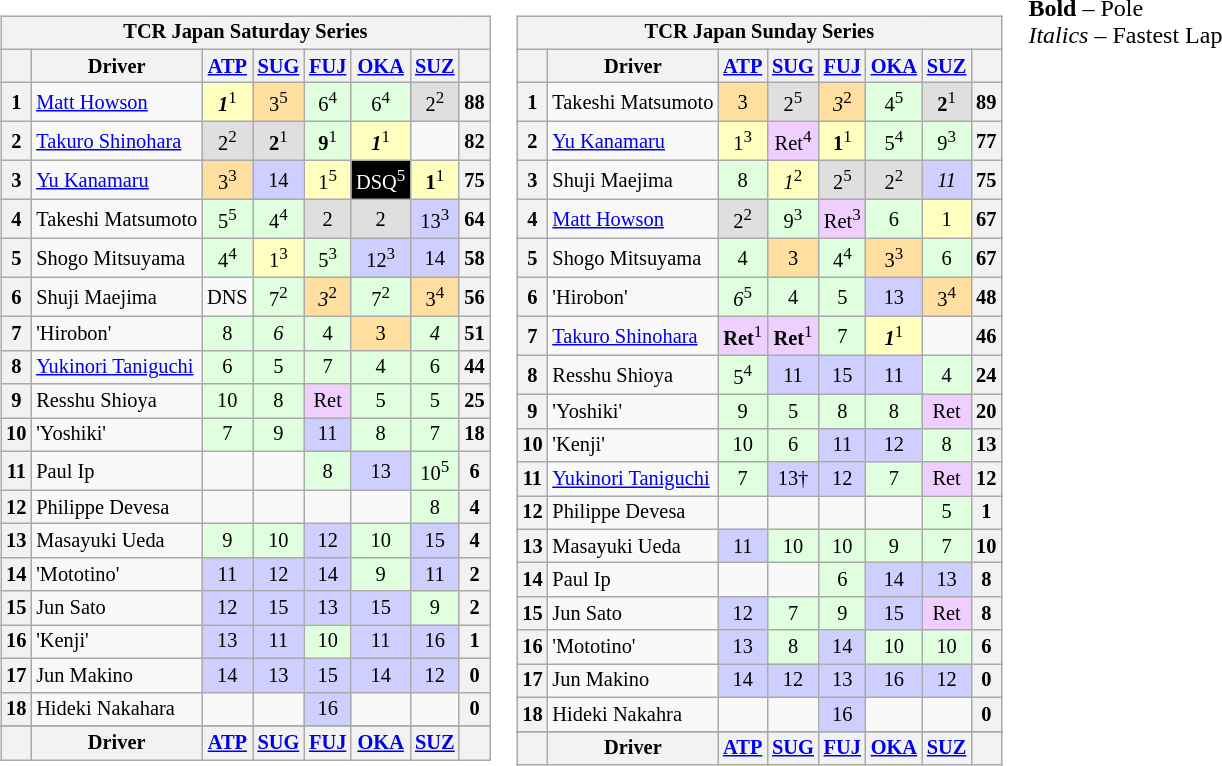<table>
<tr>
<td valign="top"><br><table align=left| class="wikitable" style="font-size: 85%; text-align: center">
<tr valign="top">
<th colspan=8>TCR Japan Saturday Series</th>
</tr>
<tr>
<th valign="middle"></th>
<th valign="middle">Driver</th>
<th><a href='#'>ATP</a></th>
<th><a href='#'>SUG</a></th>
<th><a href='#'>FUJ</a></th>
<th><a href='#'>OKA</a></th>
<th><a href='#'>SUZ</a></th>
<th valign="middle"></th>
</tr>
<tr>
<th>1</th>
<td align="left"> <a href='#'>Matt Howson</a></td>
<td style="background:#ffffbf;"><strong><em>1</em></strong><sup>1</sup></td>
<td style="background:#ffdf9f;">3<sup>5</sup></td>
<td style="background:#dfffdf;">6<sup>4</sup></td>
<td style="background:#dfffdf;">6<sup>4</sup></td>
<td style="background:#dfdfdf;">2<sup>2</sup></td>
<th>88</th>
</tr>
<tr>
<th>2</th>
<td align="left"> <a href='#'>Takuro Shinohara</a></td>
<td style="background:#dfdfdf;">2<sup>2</sup></td>
<td style="background:#dfdfdf;"><strong>2</strong><sup>1</sup></td>
<td style="background:#dfffdf;"><strong>9</strong><sup>1</sup></td>
<td style="background:#ffffbf;"><strong><em>1</em></strong><sup>1</sup></td>
<td></td>
<th>82</th>
</tr>
<tr>
<th>3</th>
<td align="left"> <a href='#'>Yu Kanamaru</a></td>
<td style="background:#ffdf9f;">3<sup>3</sup></td>
<td style="background:#cfcfff;">14</td>
<td style="background:#ffffbf;">1<sup>5</sup></td>
<td style="background:#000000; color:white">DSQ<sup>5</sup></td>
<td style="background:#ffffbf;"><strong>1</strong><sup>1</sup></td>
<th>75</th>
</tr>
<tr>
<th>4</th>
<td align="left"> Takeshi Matsumoto</td>
<td style="background:#dfffdf;">5<sup>5</sup></td>
<td style="background:#dfffdf;">4<sup>4</sup></td>
<td style="background:#dfdfdf;">2</td>
<td style="background:#dfdfdf;">2</td>
<td style="background:#cfcfff;">13<sup>3</sup></td>
<th>64</th>
</tr>
<tr>
<th>5</th>
<td align="left"> Shogo Mitsuyama</td>
<td style="background:#dfffdf;">4<sup>4</sup></td>
<td style="background:#ffffbf;">1<sup>3</sup></td>
<td style="background:#dfffdf;">5<sup>3</sup></td>
<td style="background:#cfcfff;">12<sup>3</sup></td>
<td style="background:#cfcfff;">14</td>
<th>58</th>
</tr>
<tr>
<th>6</th>
<td align="left"> Shuji Maejima</td>
<td>DNS</td>
<td style="background:#dfffdf;">7<sup>2</sup></td>
<td style="background:#ffdf9f;"><em>3</em><sup>2</sup></td>
<td style="background:#dfffdf;">7<sup>2</sup></td>
<td style="background:#ffdf9f;">3<sup>4</sup></td>
<th>56</th>
</tr>
<tr>
<th>7</th>
<td align="left"> 'Hirobon'</td>
<td style="background:#dfffdf;">8</td>
<td style="background:#dfffdf;"><em>6</em></td>
<td style="background:#dfffdf;">4</td>
<td style="background:#ffdf9f;">3</td>
<td style="background:#dfffdf;"><em>4</em></td>
<th>51</th>
</tr>
<tr>
<th>8</th>
<td align=left> <a href='#'>Yukinori Taniguchi</a></td>
<td style="background:#dfffdf;">6</td>
<td style="background:#dfffdf;">5</td>
<td style="background:#dfffdf;">7</td>
<td style="background:#dfffdf;">4</td>
<td style="background:#dfffdf;">6</td>
<th>44</th>
</tr>
<tr>
<th>9</th>
<td align=left> Resshu Shioya</td>
<td style="background:#dfffdf;">10</td>
<td style="background:#dfffdf;">8</td>
<td style="background:#efcfff;">Ret</td>
<td style="background:#dfffdf;">5</td>
<td style="background:#dfffdf;">5</td>
<th>25</th>
</tr>
<tr>
<th>10</th>
<td align=left> 'Yoshiki'</td>
<td style="background:#dfffdf;">7</td>
<td style="background:#dfffdf;">9</td>
<td style="background:#cfcfff;">11</td>
<td style="background:#dfffdf;">8</td>
<td style="background:#dfffdf;">7</td>
<th>18</th>
</tr>
<tr>
<th>11</th>
<td align=left> Paul Ip</td>
<td></td>
<td></td>
<td style="background:#dfffdf;">8</td>
<td style="background:#cfcfff;">13</td>
<td style="background:#dfffdf;">10<sup>5</sup></td>
<th>6</th>
</tr>
<tr>
<th>12</th>
<td align=left> Philippe Devesa</td>
<td></td>
<td></td>
<td></td>
<td></td>
<td style="background:#dfffdf;">8</td>
<th>4</th>
</tr>
<tr>
<th>13</th>
<td align="left"> Masayuki Ueda</td>
<td style="background:#dfffdf;">9</td>
<td style="background:#dfffdf;">10</td>
<td style="background:#cfcfff;">12</td>
<td style="background:#dfffdf;">10</td>
<td style="background:#cfcfff;">15</td>
<th>4</th>
</tr>
<tr>
<th>14</th>
<td align="left"> 'Mototino'</td>
<td style="background:#cfcfff;">11</td>
<td style="background:#cfcfff;">12</td>
<td style="background:#cfcfff;">14</td>
<td style="background:#dfffdf;">9</td>
<td style="background:#cfcfff;">11</td>
<th>2</th>
</tr>
<tr>
<th>15</th>
<td align=left> Jun Sato</td>
<td style="background:#cfcfff;">12</td>
<td style="background:#cfcfff;">15</td>
<td style="background:#cfcfff;">13</td>
<td style="background:#cfcfff;">15</td>
<td style="background:#dfffdf;">9</td>
<th>2</th>
</tr>
<tr>
<th>16</th>
<td align="left"> 'Kenji'</td>
<td style="background:#cfcfff;">13</td>
<td style="background:#cfcfff;">11</td>
<td style="background:#dfffdf;">10</td>
<td style="background:#cfcfff;">11</td>
<td style="background:#cfcfff;">16</td>
<th>1</th>
</tr>
<tr>
<th>17</th>
<td align="left"> Jun Makino</td>
<td style="background:#cfcfff;">14</td>
<td style="background:#cfcfff;">13</td>
<td style="background:#cfcfff;">15</td>
<td style="background:#cfcfff;">14</td>
<td style="background:#cfcfff;">12</td>
<th>0</th>
</tr>
<tr>
<th>18</th>
<td align="left"> Hideki Nakahara</td>
<td></td>
<td></td>
<td style="background:#cfcfff;">16</td>
<td></td>
<td></td>
<th>0</th>
</tr>
<tr>
</tr>
<tr valign="top">
<th valign="middle"></th>
<th valign="middle">Driver</th>
<th><a href='#'>ATP</a></th>
<th><a href='#'>SUG</a></th>
<th><a href='#'>FUJ</a></th>
<th><a href='#'>OKA</a></th>
<th><a href='#'>SUZ</a></th>
<th valign="middle"></th>
</tr>
</table>
</td>
<td valign="top"><br><table align=left| class="wikitable" style="font-size: 85%; text-align: center">
<tr valign="top">
<th colspan=8>TCR Japan Sunday Series</th>
</tr>
<tr>
<th valign="middle"></th>
<th valign="middle">Driver</th>
<th><a href='#'>ATP</a></th>
<th><a href='#'>SUG</a></th>
<th><a href='#'>FUJ</a></th>
<th><a href='#'>OKA</a></th>
<th><a href='#'>SUZ</a></th>
<th valign="middle"></th>
</tr>
<tr>
<th>1</th>
<td align="left"> Takeshi Matsumoto</td>
<td style="background:#ffdf9f;">3</td>
<td style="background:#dfdfdf;">2<sup>5</sup></td>
<td style="background:#ffdf9f;"><em>3</em><sup>2</sup></td>
<td style="background:#dfffdf;">4<sup>5</sup></td>
<td style="background:#dfdfdf;"><strong>2</strong><sup>1</sup></td>
<th>89</th>
</tr>
<tr>
<th>2</th>
<td align=left> <a href='#'>Yu Kanamaru</a></td>
<td style="background:#ffffbf;">1<sup>3</sup></td>
<td style="background:#efcfff;">Ret<sup>4</sup></td>
<td style="background:#ffffbf;"><strong>1</strong><sup>1</sup></td>
<td style="background:#dfffdf;">5<sup>4</sup></td>
<td style="background:#dfffdf;">9<sup>3</sup></td>
<th>77</th>
</tr>
<tr>
<th>3</th>
<td align="left"> Shuji Maejima</td>
<td style="background:#dfffdf;">8</td>
<td style="background:#ffffbf;"><em>1</em><sup>2</sup></td>
<td style="background:#dfdfdf;">2<sup>5</sup></td>
<td style="background:#dfdfdf;">2<sup>2</sup></td>
<td style="background:#cfcfff;"><em>11</em></td>
<th>75</th>
</tr>
<tr>
<th>4</th>
<td align="left"> <a href='#'>Matt Howson</a></td>
<td style="background:#dfdfdf;">2<sup>2</sup></td>
<td style="background:#dfffdf;">9<sup>3</sup></td>
<td style="background:#efcfff;">Ret<sup>3</sup></td>
<td style="background:#dfffdf;">6</td>
<td style="background:#ffffbf;">1</td>
<th>67</th>
</tr>
<tr>
<th>5</th>
<td align="left"> Shogo Mitsuyama</td>
<td style="background:#dfffdf;">4</td>
<td style="background:#ffdf9f;">3</td>
<td style="background:#dfffdf;">4<sup>4</sup></td>
<td style="background:#ffdf9f;">3<sup>3</sup></td>
<td style="background:#dfffdf;">6</td>
<th>67</th>
</tr>
<tr>
<th>6</th>
<td align="left"> 'Hirobon'</td>
<td style="background:#dfffdf;"><em>6</em><sup>5</sup></td>
<td style="background:#dfffdf;">4</td>
<td style="background:#dfffdf;">5</td>
<td style="background:#cfcfff;">13</td>
<td style="background:#ffdf9f;">3<sup>4</sup></td>
<th>48</th>
</tr>
<tr>
<th>7</th>
<td align="left"> <a href='#'>Takuro Shinohara</a></td>
<td style="background:#efcfff;"><strong>Ret</strong><sup>1</sup></td>
<td style="background:#efcfff;"><strong>Ret</strong><sup>1</sup></td>
<td style="background:#dfffdf;">7</td>
<td style="background:#ffffbf;"><strong><em>1</em></strong><sup>1</sup></td>
<td></td>
<th>46</th>
</tr>
<tr>
<th>8</th>
<td align="left"> Resshu Shioya</td>
<td style="background:#dfffdf;">5<sup>4</sup></td>
<td style="background:#cfcfff;">11</td>
<td style="background:#cfcfff;">15</td>
<td style="background:#cfcfff;">11</td>
<td style="background:#dfffdf;">4</td>
<th>24</th>
</tr>
<tr>
<th>9</th>
<td align="left"> 'Yoshiki'</td>
<td style="background:#dfffdf;">9</td>
<td style="background:#dfffdf;">5</td>
<td style="background:#dfffdf;">8</td>
<td style="background:#dfffdf;">8</td>
<td style="background:#efcfff;">Ret</td>
<th>20</th>
</tr>
<tr>
<th>10</th>
<td align="left"> 'Kenji'</td>
<td style="background:#dfffdf;">10</td>
<td style="background:#dfffdf;">6</td>
<td style="background:#cfcfff;">11</td>
<td style="background:#cfcfff;">12</td>
<td style="background:#dfffdf;">8</td>
<th>13</th>
</tr>
<tr>
<th>11</th>
<td align="left"> <a href='#'>Yukinori Taniguchi</a></td>
<td style="background:#dfffdf;">7</td>
<td style="background:#cfcfff;">13†</td>
<td style="background:#cfcfff;">12</td>
<td style="background:#dfffdf;">7</td>
<td style="background:#efcfff;">Ret</td>
<th>12</th>
</tr>
<tr>
<th>12</th>
<td align=left> Philippe Devesa</td>
<td></td>
<td></td>
<td></td>
<td></td>
<td style="background:#dfffdf;">5</td>
<th>1</th>
</tr>
<tr>
<th>13</th>
<td align="left"> Masayuki Ueda</td>
<td style="background:#cfcfff;">11</td>
<td style="background:#dfffdf;">10</td>
<td style="background:#dfffdf;">10</td>
<td style="background:#dfffdf;">9</td>
<td style="background:#dfffdf;">7</td>
<th>10</th>
</tr>
<tr>
<th>14</th>
<td align="left"> Paul Ip</td>
<td></td>
<td></td>
<td style="background:#dfffdf;">6</td>
<td style="background:#cfcfff;">14</td>
<td style="background:#cfcfff;">13</td>
<th>8</th>
</tr>
<tr>
<th>15</th>
<td align="left"> Jun Sato</td>
<td style="background:#cfcfff;">12</td>
<td style="background:#dfffdf;">7</td>
<td style="background:#dfffdf;">9</td>
<td style="background:#cfcfff;">15</td>
<td style="background:#efcfff;">Ret</td>
<th>8</th>
</tr>
<tr>
<th>16</th>
<td align="left"> 'Mototino'</td>
<td style="background:#cfcfff;">13</td>
<td style="background:#dfffdf;">8</td>
<td style="background:#cfcfff;">14</td>
<td style="background:#dfffdf;">10</td>
<td style="background:#dfffdf;">10</td>
<th>6</th>
</tr>
<tr>
<th>17</th>
<td align="left"> Jun Makino</td>
<td style="background:#cfcfff;">14</td>
<td style="background:#cfcfff;">12</td>
<td style="background:#cfcfff;">13</td>
<td style="background:#cfcfff;">16</td>
<td style="background:#cfcfff;">12</td>
<th>0</th>
</tr>
<tr>
<th>18</th>
<td align="left"> Hideki Nakahra</td>
<td></td>
<td></td>
<td style="background:#cfcfff;">16</td>
<td></td>
<td></td>
<th>0</th>
</tr>
<tr>
</tr>
<tr valign="top">
<th valign="middle"></th>
<th valign="middle">Driver</th>
<th><a href='#'>ATP</a></th>
<th><a href='#'>SUG</a></th>
<th><a href='#'>FUJ</a></th>
<th><a href='#'>OKA</a></th>
<th><a href='#'>SUZ</a></th>
<th valign="middle"></th>
</tr>
</table>
</td>
<td valign="top"><br>
<span><strong>Bold</strong> – Pole<br>
<em>Italics</em> – Fastest Lap</span></td>
</tr>
</table>
